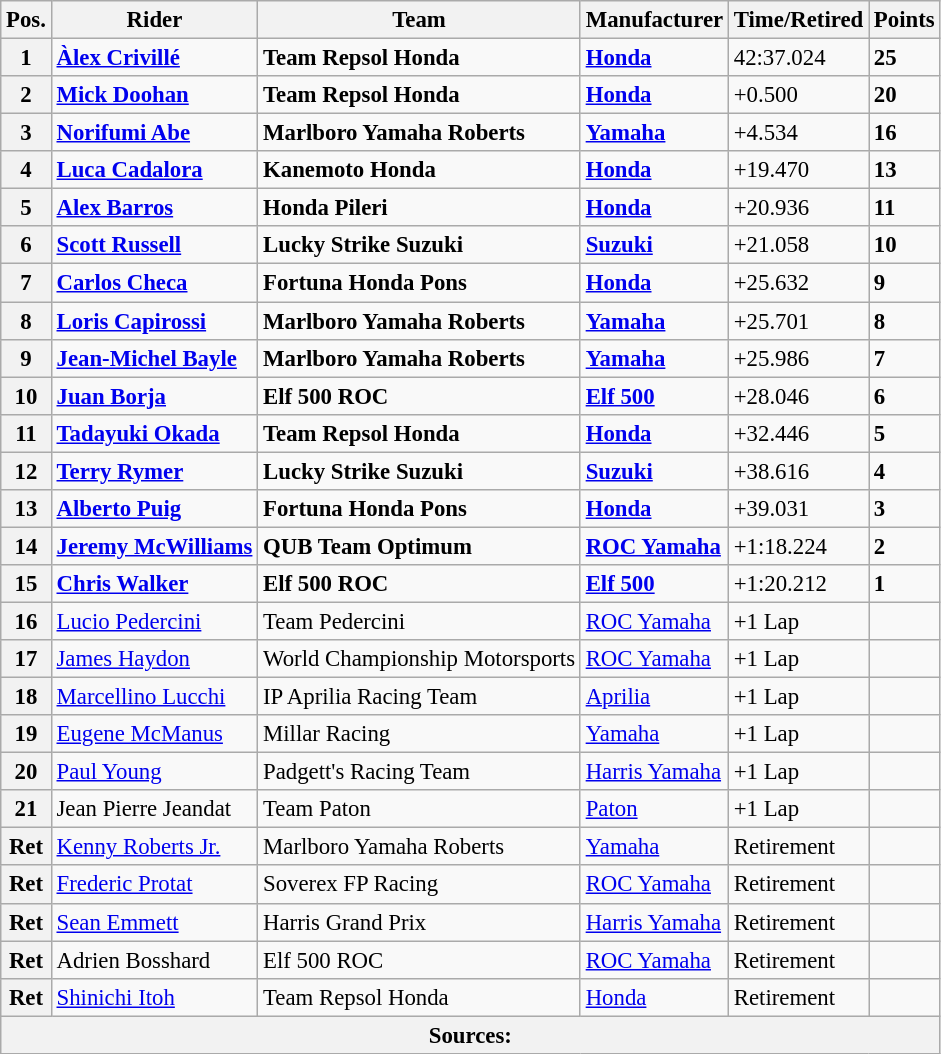<table class="wikitable" style="font-size: 95%;">
<tr>
<th>Pos.</th>
<th>Rider</th>
<th>Team</th>
<th>Manufacturer</th>
<th>Time/Retired</th>
<th>Points</th>
</tr>
<tr>
<th>1</th>
<td> <strong><a href='#'>Àlex Crivillé</a></strong></td>
<td><strong>Team Repsol Honda</strong></td>
<td><strong><a href='#'>Honda</a></strong></td>
<td>42:37.024</td>
<td><strong>25</strong></td>
</tr>
<tr>
<th>2</th>
<td> <strong><a href='#'>Mick Doohan</a></strong></td>
<td><strong>Team Repsol Honda</strong></td>
<td><strong><a href='#'>Honda</a></strong></td>
<td>+0.500</td>
<td><strong>20</strong></td>
</tr>
<tr>
<th>3</th>
<td> <strong><a href='#'>Norifumi Abe</a></strong></td>
<td><strong>Marlboro Yamaha Roberts</strong></td>
<td><strong><a href='#'>Yamaha</a></strong></td>
<td>+4.534</td>
<td><strong>16</strong></td>
</tr>
<tr>
<th>4</th>
<td> <strong><a href='#'>Luca Cadalora</a></strong></td>
<td><strong>Kanemoto Honda</strong></td>
<td><strong><a href='#'>Honda</a></strong></td>
<td>+19.470</td>
<td><strong>13</strong></td>
</tr>
<tr>
<th>5</th>
<td> <strong><a href='#'>Alex Barros</a></strong></td>
<td><strong>Honda Pileri</strong></td>
<td><strong><a href='#'>Honda</a></strong></td>
<td>+20.936</td>
<td><strong>11</strong></td>
</tr>
<tr>
<th>6</th>
<td> <strong><a href='#'>Scott Russell</a></strong></td>
<td><strong>Lucky Strike Suzuki</strong></td>
<td><strong><a href='#'>Suzuki</a></strong></td>
<td>+21.058</td>
<td><strong>10</strong></td>
</tr>
<tr>
<th>7</th>
<td> <strong><a href='#'>Carlos Checa</a></strong></td>
<td><strong>Fortuna Honda Pons</strong></td>
<td><strong><a href='#'>Honda</a></strong></td>
<td>+25.632</td>
<td><strong>9</strong></td>
</tr>
<tr>
<th>8</th>
<td> <strong><a href='#'>Loris Capirossi</a></strong></td>
<td><strong>Marlboro Yamaha Roberts</strong></td>
<td><strong><a href='#'>Yamaha</a></strong></td>
<td>+25.701</td>
<td><strong>8</strong></td>
</tr>
<tr>
<th>9</th>
<td> <strong><a href='#'>Jean-Michel Bayle</a></strong></td>
<td><strong>Marlboro Yamaha Roberts</strong></td>
<td><strong><a href='#'>Yamaha</a></strong></td>
<td>+25.986</td>
<td><strong>7</strong></td>
</tr>
<tr>
<th>10</th>
<td> <strong><a href='#'>Juan Borja</a></strong></td>
<td><strong>Elf 500 ROC</strong></td>
<td><strong><a href='#'>Elf 500</a></strong></td>
<td>+28.046</td>
<td><strong>6</strong></td>
</tr>
<tr>
<th>11</th>
<td> <strong><a href='#'>Tadayuki Okada</a></strong></td>
<td><strong>Team Repsol Honda</strong></td>
<td><strong><a href='#'>Honda</a></strong></td>
<td>+32.446</td>
<td><strong>5</strong></td>
</tr>
<tr>
<th>12</th>
<td> <strong><a href='#'>Terry Rymer</a></strong></td>
<td><strong>Lucky Strike Suzuki</strong></td>
<td><strong><a href='#'>Suzuki</a></strong></td>
<td>+38.616</td>
<td><strong>4</strong></td>
</tr>
<tr>
<th>13</th>
<td> <strong><a href='#'>Alberto Puig</a></strong></td>
<td><strong>Fortuna Honda Pons</strong></td>
<td><strong><a href='#'>Honda</a></strong></td>
<td>+39.031</td>
<td><strong>3</strong></td>
</tr>
<tr>
<th>14</th>
<td> <strong><a href='#'>Jeremy McWilliams</a></strong></td>
<td><strong>QUB Team Optimum</strong></td>
<td><strong><a href='#'>ROC Yamaha</a></strong></td>
<td>+1:18.224</td>
<td><strong>2</strong></td>
</tr>
<tr>
<th>15</th>
<td> <strong><a href='#'>Chris Walker</a></strong></td>
<td><strong>Elf 500 ROC</strong></td>
<td><strong><a href='#'>Elf 500</a></strong></td>
<td>+1:20.212</td>
<td><strong>1</strong></td>
</tr>
<tr>
<th>16</th>
<td> <a href='#'>Lucio Pedercini</a></td>
<td>Team Pedercini</td>
<td><a href='#'>ROC Yamaha</a></td>
<td>+1 Lap</td>
<td></td>
</tr>
<tr>
<th>17</th>
<td> <a href='#'>James Haydon</a></td>
<td>World Championship Motorsports</td>
<td><a href='#'>ROC Yamaha</a></td>
<td>+1 Lap</td>
<td></td>
</tr>
<tr>
<th>18</th>
<td> <a href='#'>Marcellino Lucchi</a></td>
<td>IP Aprilia Racing Team</td>
<td><a href='#'>Aprilia</a></td>
<td>+1 Lap</td>
<td></td>
</tr>
<tr>
<th>19</th>
<td> <a href='#'>Eugene McManus</a></td>
<td>Millar Racing</td>
<td><a href='#'>Yamaha</a></td>
<td>+1 Lap</td>
<td></td>
</tr>
<tr>
<th>20</th>
<td> <a href='#'>Paul Young</a></td>
<td>Padgett's Racing Team</td>
<td><a href='#'>Harris Yamaha</a></td>
<td>+1 Lap</td>
<td></td>
</tr>
<tr>
<th>21</th>
<td> Jean Pierre Jeandat</td>
<td>Team Paton</td>
<td><a href='#'>Paton</a></td>
<td>+1 Lap</td>
<td></td>
</tr>
<tr>
<th>Ret</th>
<td> <a href='#'>Kenny Roberts Jr.</a></td>
<td>Marlboro Yamaha Roberts</td>
<td><a href='#'>Yamaha</a></td>
<td>Retirement</td>
<td></td>
</tr>
<tr>
<th>Ret</th>
<td> <a href='#'>Frederic Protat</a></td>
<td>Soverex FP Racing</td>
<td><a href='#'>ROC Yamaha</a></td>
<td>Retirement</td>
<td></td>
</tr>
<tr>
<th>Ret</th>
<td> <a href='#'>Sean Emmett</a></td>
<td>Harris Grand Prix</td>
<td><a href='#'>Harris Yamaha</a></td>
<td>Retirement</td>
<td></td>
</tr>
<tr>
<th>Ret</th>
<td> Adrien Bosshard</td>
<td>Elf 500 ROC</td>
<td><a href='#'>ROC Yamaha</a></td>
<td>Retirement</td>
<td></td>
</tr>
<tr>
<th>Ret</th>
<td> <a href='#'>Shinichi Itoh</a></td>
<td>Team Repsol Honda</td>
<td><a href='#'>Honda</a></td>
<td>Retirement</td>
<td></td>
</tr>
<tr>
<th colspan=8>Sources: </th>
</tr>
</table>
